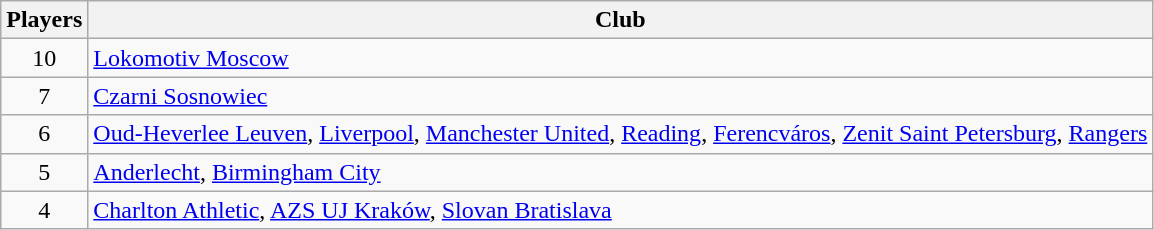<table class="wikitable">
<tr>
<th>Players</th>
<th>Club</th>
</tr>
<tr>
<td align="center">10</td>
<td> <a href='#'>Lokomotiv Moscow</a></td>
</tr>
<tr>
<td align="center">7</td>
<td> <a href='#'>Czarni Sosnowiec</a></td>
</tr>
<tr>
<td align="center">6</td>
<td> <a href='#'>Oud-Heverlee Leuven</a>,  <a href='#'>Liverpool</a>,  <a href='#'>Manchester United</a>,  <a href='#'>Reading</a>,  <a href='#'>Ferencváros</a>,  <a href='#'>Zenit Saint Petersburg</a>,  <a href='#'>Rangers</a></td>
</tr>
<tr>
<td align="center">5</td>
<td> <a href='#'>Anderlecht</a>,  <a href='#'>Birmingham City</a></td>
</tr>
<tr>
<td align="center">4</td>
<td> <a href='#'>Charlton Athletic</a>,  <a href='#'>AZS UJ Kraków</a>,  <a href='#'>Slovan Bratislava</a></td>
</tr>
</table>
